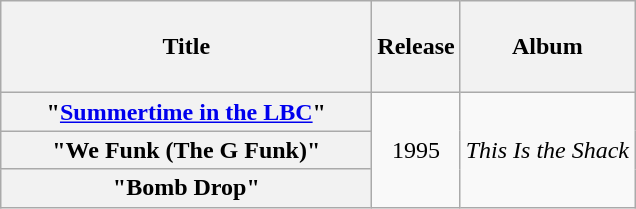<table class="wikitable plainrowheaders" style="text-align:center;">
<tr>
<th scope="col" style="width:15em;"><br>Title<br><br></th>
<th scope="col">Release</th>
<th scope="col">Album</th>
</tr>
<tr>
<th scope="row">"<a href='#'>Summertime in the LBC</a>"</th>
<td rowspan="3">1995</td>
<td rowspan="3"><em>This Is the Shack</em></td>
</tr>
<tr>
<th scope="row">"We Funk (The G Funk)"</th>
</tr>
<tr>
<th scope="row">"Bomb Drop"</th>
</tr>
</table>
